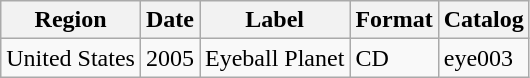<table class="wikitable">
<tr>
<th>Region</th>
<th>Date</th>
<th>Label</th>
<th>Format</th>
<th>Catalog</th>
</tr>
<tr>
<td>United States</td>
<td>2005</td>
<td>Eyeball Planet</td>
<td>CD</td>
<td>eye003</td>
</tr>
</table>
